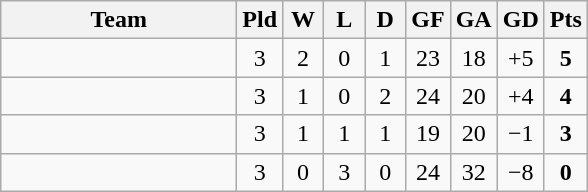<table class="wikitable" style="text-align:center;">
<tr>
<th width=150>Team</th>
<th width=20>Pld</th>
<th width=20>W</th>
<th width=20>L</th>
<th width=20>D</th>
<th width=20>GF</th>
<th width=20>GA</th>
<th width=20>GD</th>
<th width=20>Pts</th>
</tr>
<tr>
<td align="left"></td>
<td>3</td>
<td>2</td>
<td>0</td>
<td>1</td>
<td>23</td>
<td>18</td>
<td>+5</td>
<td><strong>5</strong></td>
</tr>
<tr>
<td align="left"></td>
<td>3</td>
<td>1</td>
<td>0</td>
<td>2</td>
<td>24</td>
<td>20</td>
<td>+4</td>
<td><strong>4</strong></td>
</tr>
<tr>
<td align="left"></td>
<td>3</td>
<td>1</td>
<td>1</td>
<td>1</td>
<td>19</td>
<td>20</td>
<td>−1</td>
<td><strong>3</strong></td>
</tr>
<tr>
<td align="left"></td>
<td>3</td>
<td>0</td>
<td>3</td>
<td>0</td>
<td>24</td>
<td>32</td>
<td>−8</td>
<td><strong>0</strong></td>
</tr>
</table>
